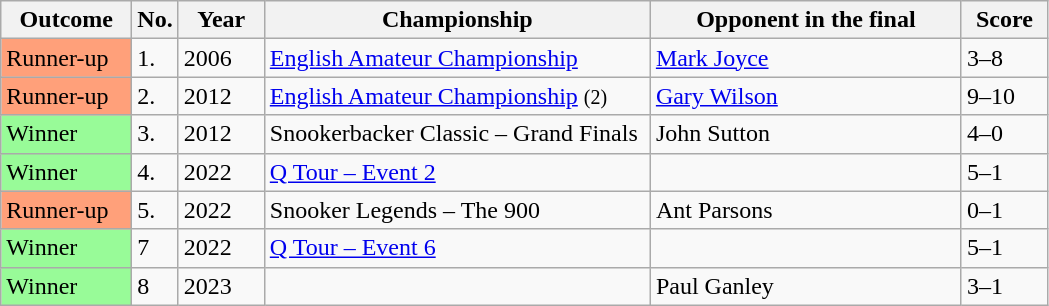<table class="sortable wikitable">
<tr>
<th width="80">Outcome</th>
<th width="20">No.</th>
<th width="50">Year</th>
<th width="250">Championship</th>
<th width="200">Opponent in the final</th>
<th width="50">Score</th>
</tr>
<tr>
<td style="background:#ffa07a;">Runner-up</td>
<td>1.</td>
<td>2006</td>
<td><a href='#'>English Amateur Championship</a></td>
<td> <a href='#'>Mark Joyce</a></td>
<td>3–8</td>
</tr>
<tr>
<td style="background:#ffa07a;">Runner-up</td>
<td>2.</td>
<td>2012</td>
<td><a href='#'>English Amateur Championship</a> <small>(2)</small></td>
<td> <a href='#'>Gary Wilson</a></td>
<td>9–10</td>
</tr>
<tr>
<td style="background:#98FB98">Winner</td>
<td>3.</td>
<td>2012</td>
<td>Snookerbacker Classic – Grand Finals</td>
<td> John Sutton</td>
<td>4–0</td>
</tr>
<tr>
<td style="background:#98fb98;">Winner</td>
<td>4.</td>
<td>2022</td>
<td><a href='#'>Q Tour – Event 2</a></td>
<td> </td>
<td>5–1</td>
</tr>
<tr>
<td style="background:#ffa07a;">Runner-up</td>
<td>5.</td>
<td>2022</td>
<td>Snooker Legends – The 900</td>
<td> Ant Parsons</td>
<td>0–1</td>
</tr>
<tr>
<td style="background:#98fb98;">Winner</td>
<td>7</td>
<td>2022</td>
<td><a href='#'>Q Tour – Event 6</a></td>
<td> </td>
<td>5–1</td>
</tr>
<tr>
<td style="background:#98FB98">Winner</td>
<td>8</td>
<td>2023</td>
<td></td>
<td> Paul Ganley</td>
<td>3–1</td>
</tr>
</table>
